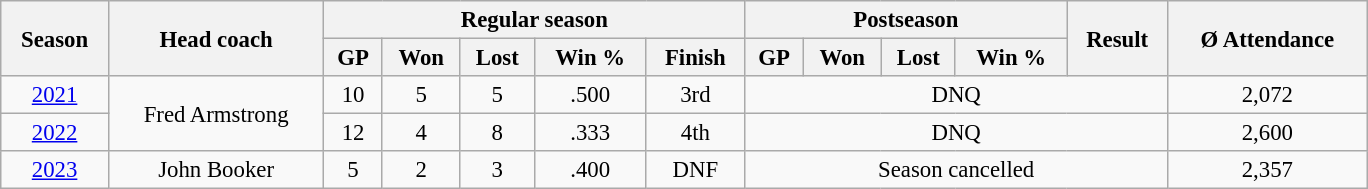<table class="wikitable" style="font-size: 95%; text-align:center; width:60em">
<tr>
<th rowspan="2">Season</th>
<th rowspan="2">Head coach</th>
<th colspan="5">Regular season</th>
<th colspan="4">Postseason</th>
<th rowspan="2">Result</th>
<th rowspan="2">Ø Attendance</th>
</tr>
<tr>
<th>GP</th>
<th>Won</th>
<th>Lost</th>
<th>Win %</th>
<th>Finish</th>
<th>GP</th>
<th>Won</th>
<th>Lost</th>
<th>Win %</th>
</tr>
<tr>
<td><a href='#'>2021</a></td>
<td rowspan="2">Fred Armstrong</td>
<td>10</td>
<td>5</td>
<td>5</td>
<td>.500</td>
<td>3rd </td>
<td colspan="5">DNQ</td>
<td>2,072</td>
</tr>
<tr>
<td><a href='#'>2022</a></td>
<td>12</td>
<td>4</td>
<td>8</td>
<td>.333</td>
<td>4th </td>
<td colspan="5">DNQ</td>
<td>2,600</td>
</tr>
<tr>
<td><a href='#'>2023</a></td>
<td>John Booker</td>
<td>5</td>
<td>2</td>
<td>3</td>
<td>.400</td>
<td>DNF </td>
<td colspan="5">Season cancelled</td>
<td>2,357</td>
</tr>
</table>
